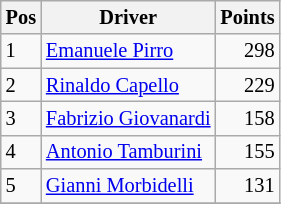<table class="wikitable" style="font-size: 85%;">
<tr>
<th>Pos</th>
<th>Driver</th>
<th>Points</th>
</tr>
<tr>
<td>1</td>
<td> <a href='#'>Emanuele Pirro</a></td>
<td align="right">298</td>
</tr>
<tr>
<td>2</td>
<td> <a href='#'>Rinaldo Capello</a></td>
<td align="right">229</td>
</tr>
<tr>
<td>3</td>
<td> <a href='#'>Fabrizio Giovanardi</a></td>
<td align="right">158</td>
</tr>
<tr>
<td>4</td>
<td> <a href='#'>Antonio Tamburini</a></td>
<td align="right">155</td>
</tr>
<tr>
<td>5</td>
<td> <a href='#'>Gianni Morbidelli</a></td>
<td align="right">131</td>
</tr>
<tr>
</tr>
</table>
